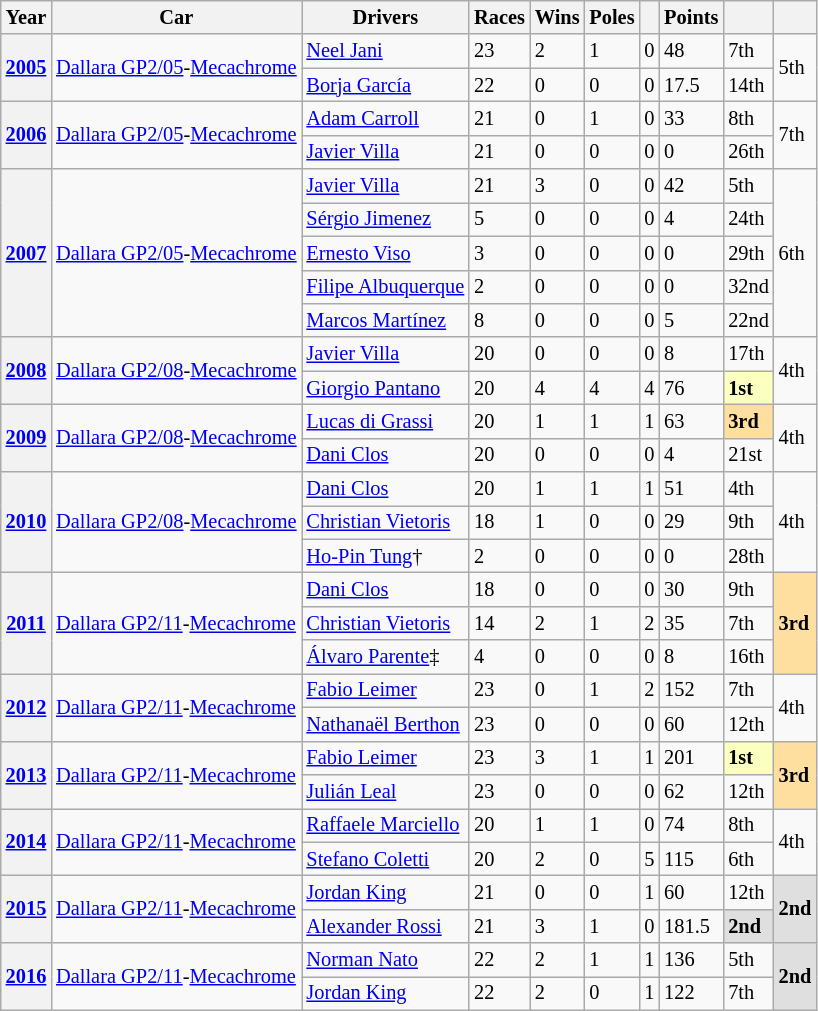<table class="wikitable" style="font-size:85%">
<tr>
<th>Year</th>
<th>Car</th>
<th>Drivers</th>
<th>Races</th>
<th>Wins</th>
<th>Poles</th>
<th></th>
<th>Points</th>
<th></th>
<th></th>
</tr>
<tr>
<th rowspan="2"><a href='#'>2005</a></th>
<td rowspan="2"><a href='#'>Dallara GP2/05</a>-<a href='#'>Mecachrome</a></td>
<td> <a href='#'>Neel Jani</a></td>
<td>23</td>
<td>2</td>
<td>1</td>
<td>0</td>
<td>48</td>
<td>7th</td>
<td rowspan=2>5th</td>
</tr>
<tr>
<td> <a href='#'>Borja García</a></td>
<td>22</td>
<td>0</td>
<td>0</td>
<td>0</td>
<td>17.5</td>
<td>14th</td>
</tr>
<tr>
<th rowspan="2"><a href='#'>2006</a></th>
<td rowspan="2"><a href='#'>Dallara GP2/05</a>-<a href='#'>Mecachrome</a></td>
<td> <a href='#'>Adam Carroll</a></td>
<td>21</td>
<td>0</td>
<td>1</td>
<td>0</td>
<td>33</td>
<td>8th</td>
<td rowspan=2>7th</td>
</tr>
<tr>
<td> <a href='#'>Javier Villa</a></td>
<td>21</td>
<td>0</td>
<td>0</td>
<td>0</td>
<td>0</td>
<td>26th</td>
</tr>
<tr>
<th rowspan=5><a href='#'>2007</a></th>
<td rowspan=5><a href='#'>Dallara GP2/05</a>-<a href='#'>Mecachrome</a></td>
<td> <a href='#'>Javier Villa</a></td>
<td>21</td>
<td>3</td>
<td>0</td>
<td>0</td>
<td>42</td>
<td>5th</td>
<td rowspan="5">6th</td>
</tr>
<tr>
<td> <a href='#'>Sérgio Jimenez</a></td>
<td>5</td>
<td>0</td>
<td>0</td>
<td>0</td>
<td>4</td>
<td>24th</td>
</tr>
<tr>
<td> <a href='#'>Ernesto Viso</a></td>
<td>3</td>
<td>0</td>
<td>0</td>
<td>0</td>
<td>0</td>
<td>29th</td>
</tr>
<tr>
<td> <a href='#'>Filipe Albuquerque</a></td>
<td>2</td>
<td>0</td>
<td>0</td>
<td>0</td>
<td>0</td>
<td>32nd</td>
</tr>
<tr>
<td> <a href='#'>Marcos Martínez</a></td>
<td>8</td>
<td>0</td>
<td>0</td>
<td>0</td>
<td>5</td>
<td>22nd</td>
</tr>
<tr>
<th rowspan=2><a href='#'>2008</a></th>
<td rowspan=2><a href='#'>Dallara GP2/08</a>-<a href='#'>Mecachrome</a></td>
<td> <a href='#'>Javier Villa</a></td>
<td>20</td>
<td>0</td>
<td>0</td>
<td>0</td>
<td>8</td>
<td>17th</td>
<td rowspan=2>4th</td>
</tr>
<tr>
<td> <a href='#'>Giorgio Pantano</a></td>
<td>20</td>
<td>4</td>
<td>4</td>
<td>4</td>
<td>76</td>
<td style="background:#FBFFBF;"><strong>1st</strong></td>
</tr>
<tr>
<th rowspan=2><a href='#'>2009</a></th>
<td rowspan=2><a href='#'>Dallara GP2/08</a>-<a href='#'>Mecachrome</a></td>
<td> <a href='#'>Lucas di Grassi</a></td>
<td>20</td>
<td>1</td>
<td>1</td>
<td>1</td>
<td>63</td>
<td style="background:#FFDF9F;"><strong>3rd</strong></td>
<td rowspan=2>4th</td>
</tr>
<tr>
<td> <a href='#'>Dani Clos</a></td>
<td>20</td>
<td>0</td>
<td>0</td>
<td>0</td>
<td>4</td>
<td>21st</td>
</tr>
<tr>
<th rowspan=3><a href='#'>2010</a></th>
<td rowspan=3><a href='#'>Dallara GP2/08</a>-<a href='#'>Mecachrome</a></td>
<td> <a href='#'>Dani Clos</a></td>
<td>20</td>
<td>1</td>
<td>1</td>
<td>1</td>
<td>51</td>
<td>4th</td>
<td rowspan=3>4th</td>
</tr>
<tr>
<td> <a href='#'>Christian Vietoris</a></td>
<td>18</td>
<td>1</td>
<td>0</td>
<td>0</td>
<td>29</td>
<td>9th</td>
</tr>
<tr>
<td> <a href='#'>Ho-Pin Tung</a>†</td>
<td>2</td>
<td>0</td>
<td>0</td>
<td>0</td>
<td>0</td>
<td>28th</td>
</tr>
<tr>
<th rowspan=3><a href='#'>2011</a></th>
<td rowspan=3><a href='#'>Dallara GP2/11</a>-<a href='#'>Mecachrome</a></td>
<td> <a href='#'>Dani Clos</a></td>
<td>18</td>
<td>0</td>
<td>0</td>
<td>0</td>
<td>30</td>
<td>9th</td>
<td style="background:#FFDF9F;" rowspan=3><strong>3rd</strong></td>
</tr>
<tr>
<td> <a href='#'>Christian Vietoris</a></td>
<td>14</td>
<td>2</td>
<td>1</td>
<td>2</td>
<td>35</td>
<td>7th</td>
</tr>
<tr>
<td> <a href='#'>Álvaro Parente</a>‡</td>
<td>4</td>
<td>0</td>
<td>0</td>
<td>0</td>
<td>8</td>
<td>16th</td>
</tr>
<tr>
<th rowspan=2><a href='#'>2012</a></th>
<td rowspan=2><a href='#'>Dallara GP2/11</a>-<a href='#'>Mecachrome</a></td>
<td> <a href='#'>Fabio Leimer</a></td>
<td>23</td>
<td>0</td>
<td>1</td>
<td>2</td>
<td>152</td>
<td>7th</td>
<td rowspan=2>4th</td>
</tr>
<tr>
<td> <a href='#'>Nathanaël Berthon</a></td>
<td>23</td>
<td>0</td>
<td>0</td>
<td>0</td>
<td>60</td>
<td>12th</td>
</tr>
<tr>
<th rowspan="2"><a href='#'>2013</a></th>
<td rowspan="2"><a href='#'>Dallara GP2/11</a>-<a href='#'>Mecachrome</a></td>
<td> <a href='#'>Fabio Leimer</a></td>
<td>23</td>
<td>3</td>
<td>1</td>
<td>1</td>
<td>201</td>
<td style="background:#FBFFBF;"><strong>1st</strong></td>
<td style="background:#FFDF9F;" rowspan="2"><strong>3rd</strong></td>
</tr>
<tr>
<td> <a href='#'>Julián Leal</a></td>
<td>23</td>
<td>0</td>
<td>0</td>
<td>0</td>
<td>62</td>
<td>12th</td>
</tr>
<tr>
<th rowspan="2"><a href='#'>2014</a></th>
<td rowspan="2"><a href='#'>Dallara GP2/11</a>-<a href='#'>Mecachrome</a></td>
<td> <a href='#'>Raffaele Marciello</a></td>
<td>20</td>
<td>1</td>
<td>1</td>
<td>0</td>
<td>74</td>
<td>8th</td>
<td rowspan="2">4th</td>
</tr>
<tr>
<td> <a href='#'>Stefano Coletti</a></td>
<td>20</td>
<td>2</td>
<td>0</td>
<td>5</td>
<td>115</td>
<td>6th</td>
</tr>
<tr>
<th rowspan=2><a href='#'>2015</a></th>
<td rowspan=2><a href='#'>Dallara GP2/11</a>-<a href='#'>Mecachrome</a></td>
<td> <a href='#'>Jordan King</a></td>
<td>21</td>
<td>0</td>
<td>0</td>
<td>1</td>
<td>60</td>
<td>12th</td>
<td rowspan=2 style="background:#dfdfdf;"><strong>2nd</strong></td>
</tr>
<tr>
<td> <a href='#'>Alexander Rossi</a></td>
<td>21</td>
<td>3</td>
<td>1</td>
<td>0</td>
<td>181.5</td>
<td style="background:#dfdfdf;"><strong>2nd</strong></td>
</tr>
<tr>
<th rowspan=2><a href='#'>2016</a></th>
<td rowspan=2><a href='#'>Dallara GP2/11</a>-<a href='#'>Mecachrome</a></td>
<td> <a href='#'>Norman Nato</a></td>
<td>22</td>
<td>2</td>
<td>1</td>
<td>1</td>
<td>136</td>
<td>5th</td>
<td rowspan=2 style="background:#dfdfdf;"><strong>2nd</strong></td>
</tr>
<tr>
<td> <a href='#'>Jordan King</a></td>
<td>22</td>
<td>2</td>
<td>0</td>
<td>1</td>
<td>122</td>
<td>7th</td>
</tr>
</table>
